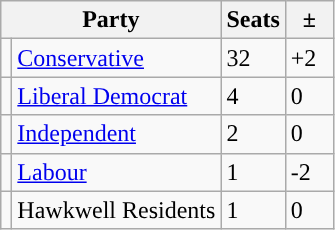<table class="wikitable">
<tr>
<th colspan="2">Party</th>
<th>Seats</th>
<th>  ±  </th>
</tr>
<tr>
<td style="background-color: "></td>
<td><a href='#'>Conservative</a></td>
<td>32</td>
<td>+2</td>
</tr>
<tr>
<td style="background-color: "></td>
<td><a href='#'>Liberal Democrat</a></td>
<td>4</td>
<td>0</td>
</tr>
<tr>
<td style="background-color: "></td>
<td><a href='#'>Independent</a></td>
<td>2</td>
<td>0</td>
</tr>
<tr>
<td style="background-color: "></td>
<td><a href='#'>Labour</a></td>
<td>1</td>
<td>-2</td>
</tr>
<tr>
<td style="background-color: "></td>
<td>Hawkwell Residents</td>
<td>1</td>
<td>0</td>
</tr>
</table>
